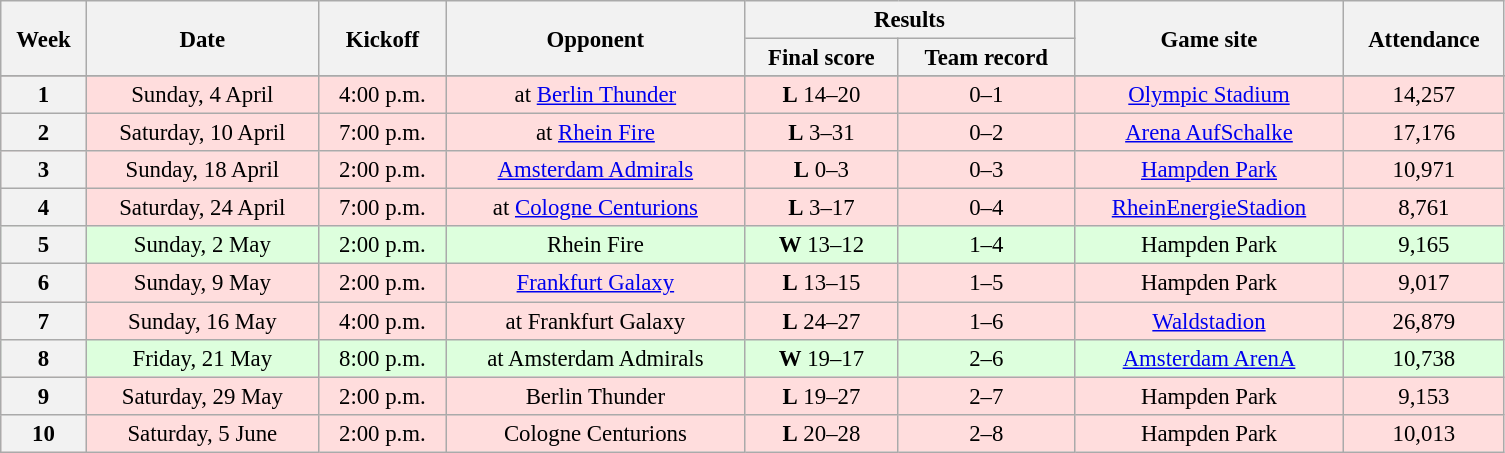<table class="wikitable" style="font-size:95%; text-align:center; width:66em">
<tr>
<th rowspan="2">Week</th>
<th rowspan="2">Date</th>
<th rowspan="2">Kickoff </th>
<th rowspan="2">Opponent</th>
<th colspan="2">Results</th>
<th rowspan="2">Game site</th>
<th rowspan="2">Attendance</th>
</tr>
<tr>
<th>Final score</th>
<th>Team record</th>
</tr>
<tr>
</tr>
<tr bgcolor="#FFDDDD">
<th>1</th>
<td>Sunday, 4 April</td>
<td>4:00 p.m.</td>
<td>at <a href='#'>Berlin Thunder</a></td>
<td><strong>L</strong> 14–20</td>
<td>0–1</td>
<td><a href='#'>Olympic Stadium</a></td>
<td>14,257</td>
</tr>
<tr bgcolor="#FFDDDD">
<th>2</th>
<td>Saturday, 10 April</td>
<td>7:00 p.m.</td>
<td>at <a href='#'>Rhein Fire</a></td>
<td><strong>L</strong> 3–31</td>
<td>0–2</td>
<td><a href='#'>Arena AufSchalke</a></td>
<td>17,176</td>
</tr>
<tr bgcolor="#FFDDDD">
<th>3</th>
<td>Sunday, 18 April</td>
<td>2:00 p.m.</td>
<td><a href='#'>Amsterdam Admirals</a></td>
<td><strong>L</strong> 0–3</td>
<td>0–3</td>
<td><a href='#'>Hampden Park</a></td>
<td>10,971</td>
</tr>
<tr bgcolor="#FFDDDD">
<th>4</th>
<td>Saturday, 24 April</td>
<td>7:00 p.m.</td>
<td>at <a href='#'>Cologne Centurions</a></td>
<td><strong>L</strong> 3–17</td>
<td>0–4</td>
<td><a href='#'>RheinEnergieStadion</a></td>
<td>8,761</td>
</tr>
<tr bgcolor="#DDFFDD">
<th>5</th>
<td>Sunday, 2 May</td>
<td>2:00 p.m.</td>
<td>Rhein Fire</td>
<td><strong>W</strong> 13–12</td>
<td>1–4</td>
<td>Hampden Park</td>
<td>9,165</td>
</tr>
<tr bgcolor="#FFDDDD">
<th>6</th>
<td>Sunday, 9 May</td>
<td>2:00 p.m.</td>
<td><a href='#'>Frankfurt Galaxy</a></td>
<td><strong>L</strong> 13–15</td>
<td>1–5</td>
<td>Hampden Park</td>
<td>9,017</td>
</tr>
<tr bgcolor="#FFDDDD">
<th>7</th>
<td>Sunday, 16 May</td>
<td>4:00 p.m.</td>
<td>at Frankfurt Galaxy</td>
<td><strong>L</strong> 24–27</td>
<td>1–6</td>
<td><a href='#'>Waldstadion</a></td>
<td>26,879</td>
</tr>
<tr bgcolor="#DDFFDD">
<th>8</th>
<td>Friday, 21 May</td>
<td>8:00 p.m.</td>
<td>at Amsterdam Admirals</td>
<td><strong>W</strong> 19–17</td>
<td>2–6</td>
<td><a href='#'>Amsterdam ArenA</a></td>
<td>10,738</td>
</tr>
<tr bgcolor="#FFDDDD">
<th>9</th>
<td>Saturday, 29 May</td>
<td>2:00 p.m.</td>
<td>Berlin Thunder</td>
<td><strong>L</strong> 19–27</td>
<td>2–7</td>
<td>Hampden Park</td>
<td>9,153</td>
</tr>
<tr bgcolor="#FFDDDD">
<th>10</th>
<td>Saturday, 5 June</td>
<td>2:00 p.m.</td>
<td>Cologne Centurions</td>
<td><strong>L</strong> 20–28</td>
<td>2–8</td>
<td>Hampden Park</td>
<td>10,013</td>
</tr>
</table>
